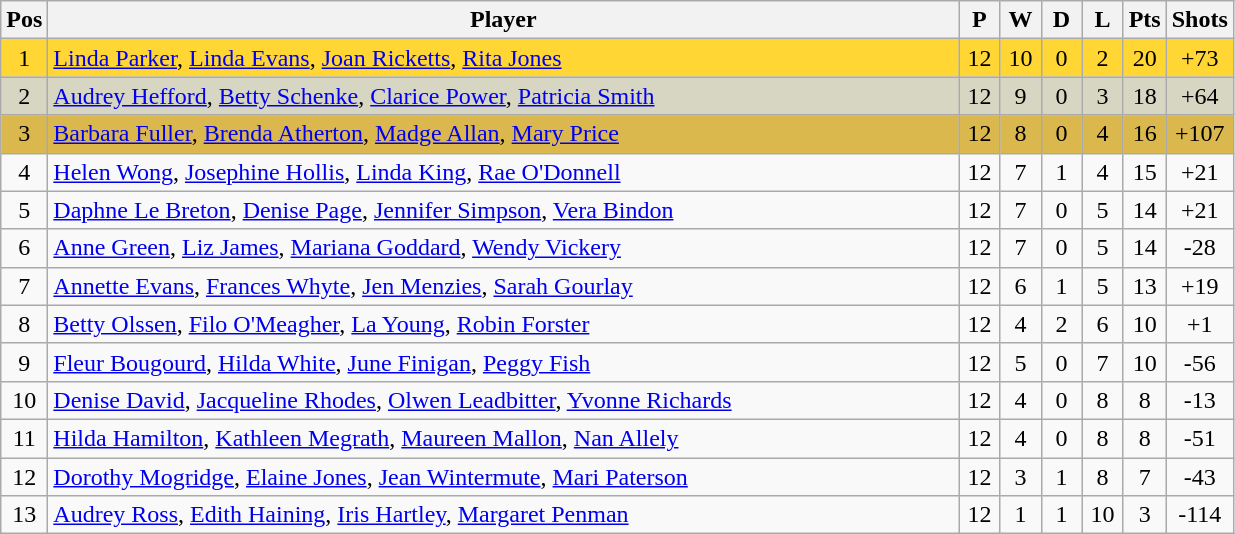<table class="wikitable" style="font-size: 100%">
<tr>
<th width=20>Pos</th>
<th width=600>Player</th>
<th width=20>P</th>
<th width=20>W</th>
<th width=20>D</th>
<th width=20>L</th>
<th width=20>Pts</th>
<th width=30>Shots</th>
</tr>
<tr align=center style="background: #FFD633;">
<td>1</td>
<td align="left"> <a href='#'>Linda Parker</a>, <a href='#'>Linda Evans</a>, <a href='#'>Joan Ricketts</a>, <a href='#'>Rita Jones</a></td>
<td>12</td>
<td>10</td>
<td>0</td>
<td>2</td>
<td>20</td>
<td>+73</td>
</tr>
<tr align=center style="background: #D6D6C2;">
<td>2</td>
<td align="left"> <a href='#'>Audrey Hefford</a>, <a href='#'>Betty Schenke</a>, <a href='#'>Clarice Power</a>, <a href='#'>Patricia Smith</a></td>
<td>12</td>
<td>9</td>
<td>0</td>
<td>3</td>
<td>18</td>
<td>+64</td>
</tr>
<tr align=center style="background: #DBB84D;">
<td>3</td>
<td align="left"> <a href='#'>Barbara Fuller</a>, <a href='#'>Brenda Atherton</a>, <a href='#'>Madge Allan</a>, <a href='#'>Mary Price</a></td>
<td>12</td>
<td>8</td>
<td>0</td>
<td>4</td>
<td>16</td>
<td>+107</td>
</tr>
<tr align=center>
<td>4</td>
<td align="left"> <a href='#'>Helen Wong</a>, <a href='#'>Josephine Hollis</a>, <a href='#'>Linda King</a>, <a href='#'>Rae O'Donnell</a></td>
<td>12</td>
<td>7</td>
<td>1</td>
<td>4</td>
<td>15</td>
<td>+21</td>
</tr>
<tr align=center>
<td>5</td>
<td align="left"> <a href='#'>Daphne Le Breton</a>, <a href='#'>Denise Page</a>, <a href='#'>Jennifer Simpson</a>, <a href='#'>Vera Bindon</a></td>
<td>12</td>
<td>7</td>
<td>0</td>
<td>5</td>
<td>14</td>
<td>+21</td>
</tr>
<tr align=center>
<td>6</td>
<td align="left"> <a href='#'>Anne Green</a>, <a href='#'>Liz James</a>, <a href='#'>Mariana Goddard</a>, <a href='#'>Wendy Vickery</a></td>
<td>12</td>
<td>7</td>
<td>0</td>
<td>5</td>
<td>14</td>
<td>-28</td>
</tr>
<tr align=center>
<td>7</td>
<td align="left"> <a href='#'>Annette Evans</a>, <a href='#'>Frances Whyte</a>, <a href='#'>Jen Menzies</a>, <a href='#'>Sarah Gourlay</a></td>
<td>12</td>
<td>6</td>
<td>1</td>
<td>5</td>
<td>13</td>
<td>+19</td>
</tr>
<tr align=center>
<td>8</td>
<td align="left"> <a href='#'>Betty Olssen</a>, <a href='#'>Filo O'Meagher</a>, <a href='#'>La Young</a>, <a href='#'>Robin Forster</a></td>
<td>12</td>
<td>4</td>
<td>2</td>
<td>6</td>
<td>10</td>
<td>+1</td>
</tr>
<tr align=center>
<td>9</td>
<td align="left"> <a href='#'>Fleur Bougourd</a>, <a href='#'>Hilda White</a>, <a href='#'>June Finigan</a>, <a href='#'>Peggy Fish</a></td>
<td>12</td>
<td>5</td>
<td>0</td>
<td>7</td>
<td>10</td>
<td>-56</td>
</tr>
<tr align=center>
<td>10</td>
<td align="left"> <a href='#'>Denise David</a>, <a href='#'>Jacqueline Rhodes</a>, <a href='#'>Olwen Leadbitter</a>, <a href='#'>Yvonne Richards</a></td>
<td>12</td>
<td>4</td>
<td>0</td>
<td>8</td>
<td>8</td>
<td>-13</td>
</tr>
<tr align=center>
<td>11</td>
<td align="left"> <a href='#'>Hilda Hamilton</a>, <a href='#'>Kathleen Megrath</a>, <a href='#'>Maureen Mallon</a>, <a href='#'>Nan Allely</a></td>
<td>12</td>
<td>4</td>
<td>0</td>
<td>8</td>
<td>8</td>
<td>-51</td>
</tr>
<tr align=center>
<td>12</td>
<td align="left"> <a href='#'>Dorothy Mogridge</a>, <a href='#'>Elaine Jones</a>, <a href='#'>Jean Wintermute</a>, <a href='#'>Mari Paterson</a></td>
<td>12</td>
<td>3</td>
<td>1</td>
<td>8</td>
<td>7</td>
<td>-43</td>
</tr>
<tr align=center>
<td>13</td>
<td align="left"> <a href='#'>Audrey Ross</a>, <a href='#'>Edith Haining</a>, <a href='#'>Iris Hartley</a>, <a href='#'>Margaret Penman</a></td>
<td>12</td>
<td>1</td>
<td>1</td>
<td>10</td>
<td>3</td>
<td>-114</td>
</tr>
</table>
